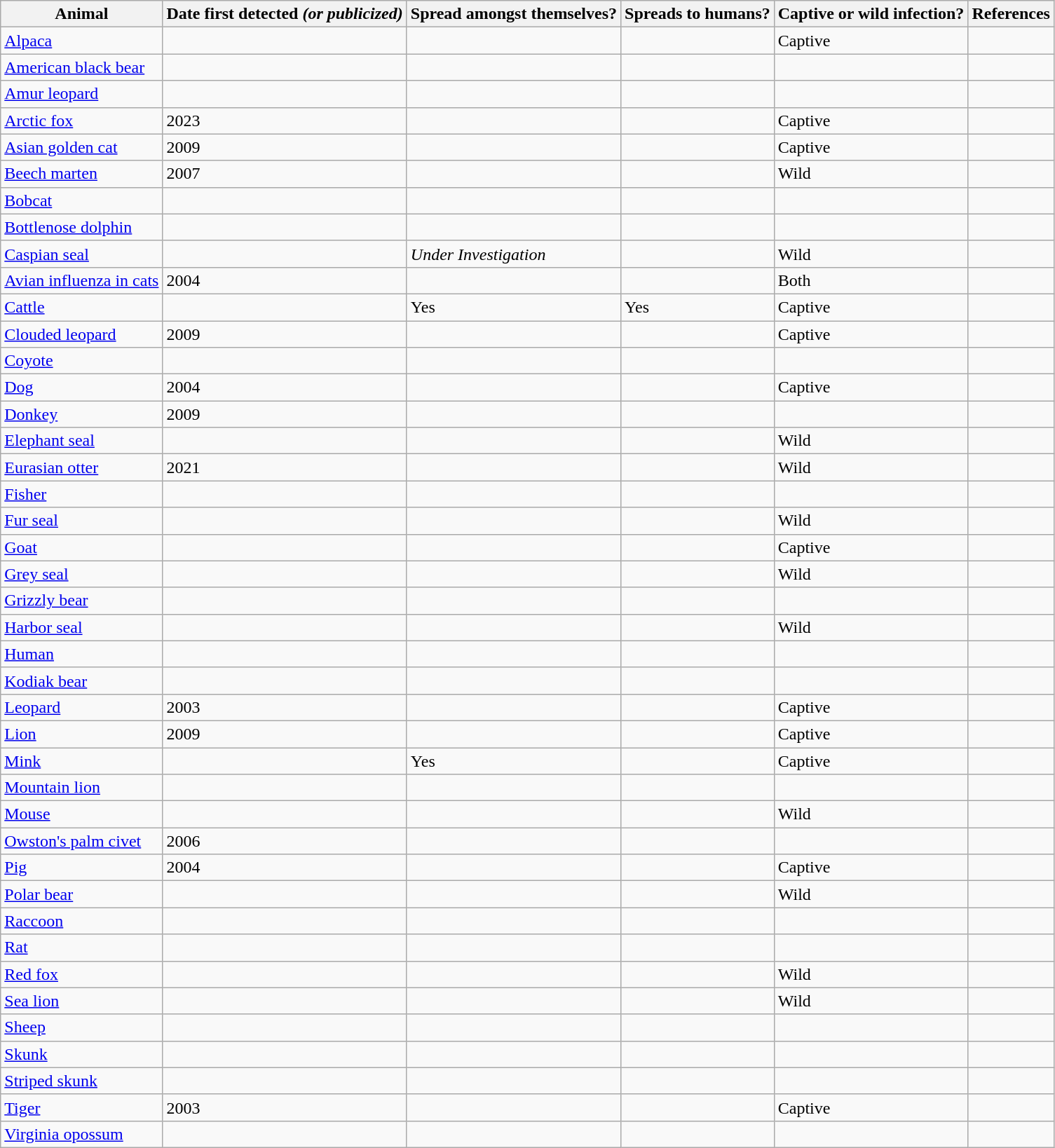<table class="wikitable sortable">
<tr>
<th>Animal</th>
<th>Date first detected <em>(or publicized)</em></th>
<th>Spread amongst themselves?</th>
<th>Spreads to humans?</th>
<th>Captive or wild infection?</th>
<th>References</th>
</tr>
<tr>
<td><a href='#'>Alpaca</a></td>
<td></td>
<td></td>
<td></td>
<td>Captive</td>
<td></td>
</tr>
<tr>
<td><a href='#'>American black bear</a></td>
<td></td>
<td></td>
<td></td>
<td></td>
<td></td>
</tr>
<tr>
<td><a href='#'>Amur leopard</a></td>
<td></td>
<td></td>
<td></td>
<td></td>
<td></td>
</tr>
<tr>
<td><a href='#'>Arctic fox</a></td>
<td>2023</td>
<td></td>
<td></td>
<td>Captive</td>
<td></td>
</tr>
<tr>
<td><a href='#'>Asian golden cat</a></td>
<td>2009</td>
<td></td>
<td></td>
<td>Captive</td>
<td></td>
</tr>
<tr>
<td><a href='#'>Beech marten</a></td>
<td>2007</td>
<td></td>
<td></td>
<td>Wild</td>
<td></td>
</tr>
<tr>
<td><a href='#'>Bobcat</a></td>
<td></td>
<td></td>
<td></td>
<td></td>
<td></td>
</tr>
<tr>
<td><a href='#'>Bottlenose dolphin</a></td>
<td></td>
<td></td>
<td></td>
<td></td>
<td></td>
</tr>
<tr>
<td><a href='#'>Caspian seal</a></td>
<td></td>
<td><em>Under Investigation</em></td>
<td></td>
<td>Wild</td>
<td></td>
</tr>
<tr>
<td><a href='#'>Avian influenza in cats</a></td>
<td>2004</td>
<td></td>
<td></td>
<td>Both</td>
<td></td>
</tr>
<tr>
<td><a href='#'>Cattle</a></td>
<td></td>
<td>Yes</td>
<td>Yes</td>
<td>Captive</td>
<td></td>
</tr>
<tr>
<td><a href='#'>Clouded leopard</a></td>
<td>2009</td>
<td></td>
<td></td>
<td>Captive</td>
<td></td>
</tr>
<tr>
<td><a href='#'>Coyote</a></td>
<td></td>
<td></td>
<td></td>
<td></td>
<td></td>
</tr>
<tr>
<td><a href='#'>Dog</a></td>
<td>2004</td>
<td></td>
<td></td>
<td>Captive</td>
<td></td>
</tr>
<tr>
<td><a href='#'>Donkey</a></td>
<td>2009</td>
<td></td>
<td></td>
<td></td>
<td></td>
</tr>
<tr>
<td><a href='#'>Elephant seal</a></td>
<td></td>
<td></td>
<td></td>
<td>Wild</td>
<td></td>
</tr>
<tr>
<td><a href='#'>Eurasian otter</a></td>
<td>2021</td>
<td></td>
<td></td>
<td>Wild</td>
<td></td>
</tr>
<tr>
<td><a href='#'>Fisher</a></td>
<td></td>
<td></td>
<td></td>
<td></td>
<td></td>
</tr>
<tr>
<td><a href='#'>Fur seal</a></td>
<td></td>
<td></td>
<td></td>
<td>Wild</td>
<td></td>
</tr>
<tr>
<td><a href='#'>Goat</a></td>
<td></td>
<td></td>
<td></td>
<td>Captive</td>
<td></td>
</tr>
<tr>
<td><a href='#'>Grey seal</a></td>
<td></td>
<td></td>
<td></td>
<td>Wild</td>
<td></td>
</tr>
<tr>
<td><a href='#'>Grizzly bear</a></td>
<td></td>
<td></td>
<td></td>
<td></td>
<td></td>
</tr>
<tr>
<td><a href='#'>Harbor seal</a></td>
<td></td>
<td></td>
<td></td>
<td>Wild</td>
<td></td>
</tr>
<tr>
<td><a href='#'>Human</a></td>
<td></td>
<td></td>
<td></td>
<td></td>
<td></td>
</tr>
<tr>
<td><a href='#'>Kodiak bear</a></td>
<td></td>
<td></td>
<td></td>
<td></td>
<td></td>
</tr>
<tr>
<td><a href='#'>Leopard</a></td>
<td>2003</td>
<td></td>
<td></td>
<td>Captive</td>
<td></td>
</tr>
<tr>
<td><a href='#'>Lion</a></td>
<td>2009</td>
<td></td>
<td></td>
<td>Captive</td>
<td></td>
</tr>
<tr>
<td><a href='#'>Mink</a></td>
<td></td>
<td>Yes</td>
<td></td>
<td>Captive</td>
<td></td>
</tr>
<tr>
<td><a href='#'>Mountain lion</a></td>
<td></td>
<td></td>
<td></td>
<td></td>
<td></td>
</tr>
<tr>
<td><a href='#'>Mouse</a></td>
<td></td>
<td></td>
<td></td>
<td>Wild</td>
<td></td>
</tr>
<tr>
<td><a href='#'>Owston's palm civet</a></td>
<td>2006</td>
<td></td>
<td></td>
<td></td>
<td></td>
</tr>
<tr>
<td><a href='#'>Pig</a></td>
<td>2004</td>
<td></td>
<td></td>
<td>Captive</td>
<td></td>
</tr>
<tr>
<td><a href='#'>Polar bear</a></td>
<td></td>
<td></td>
<td></td>
<td>Wild</td>
<td></td>
</tr>
<tr>
<td><a href='#'>Raccoon</a></td>
<td></td>
<td></td>
<td></td>
<td></td>
<td></td>
</tr>
<tr>
<td><a href='#'>Rat</a></td>
<td></td>
<td></td>
<td></td>
<td></td>
<td></td>
</tr>
<tr>
<td><a href='#'>Red fox</a></td>
<td></td>
<td></td>
<td></td>
<td>Wild</td>
<td></td>
</tr>
<tr>
<td><a href='#'>Sea lion</a></td>
<td></td>
<td></td>
<td></td>
<td>Wild</td>
<td></td>
</tr>
<tr>
<td><a href='#'>Sheep</a></td>
<td></td>
<td></td>
<td></td>
<td></td>
<td></td>
</tr>
<tr>
<td><a href='#'>Skunk</a></td>
<td></td>
<td></td>
<td></td>
<td></td>
<td></td>
</tr>
<tr>
<td><a href='#'>Striped skunk</a></td>
<td></td>
<td></td>
<td></td>
<td></td>
<td></td>
</tr>
<tr>
<td><a href='#'>Tiger</a></td>
<td>2003</td>
<td></td>
<td></td>
<td>Captive</td>
<td></td>
</tr>
<tr>
<td><a href='#'>Virginia opossum</a></td>
<td></td>
<td></td>
<td></td>
<td></td>
<td></td>
</tr>
</table>
